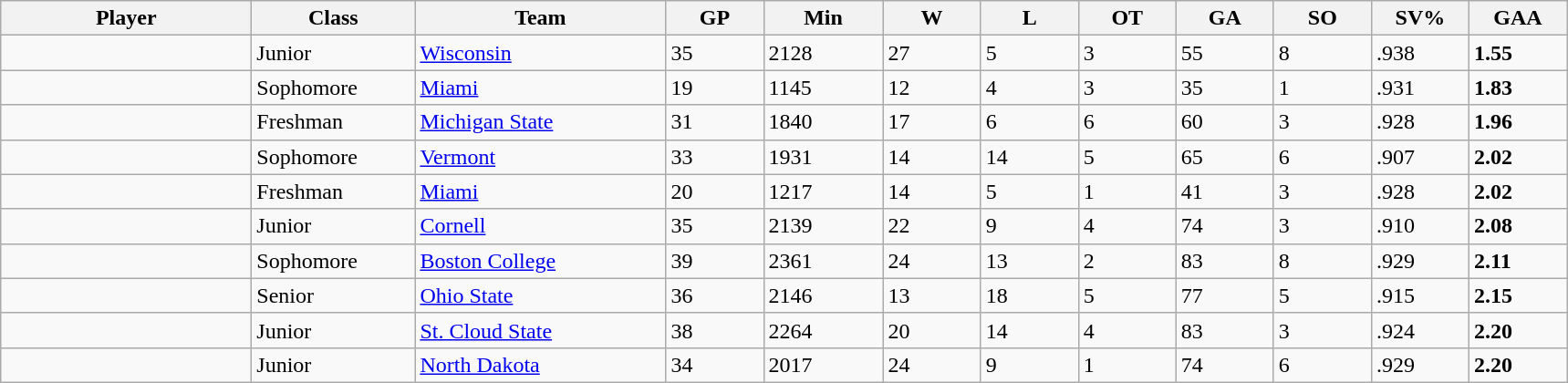<table class="wikitable sortable">
<tr>
<th style="width: 11em;">Player</th>
<th style="width: 7em;">Class</th>
<th style="width: 11em;">Team</th>
<th style="width: 4em;">GP</th>
<th style="width: 5em;">Min</th>
<th style="width: 4em;">W</th>
<th style="width: 4em;">L</th>
<th style="width: 4em;">OT</th>
<th style="width: 4em;">GA</th>
<th style="width: 4em;">SO</th>
<th style="width: 4em;">SV%</th>
<th style="width: 4em;">GAA</th>
</tr>
<tr>
<td></td>
<td>Junior</td>
<td><a href='#'>Wisconsin</a></td>
<td>35</td>
<td>2128</td>
<td>27</td>
<td>5</td>
<td>3</td>
<td>55</td>
<td>8</td>
<td>.938</td>
<td><strong>1.55</strong></td>
</tr>
<tr>
<td></td>
<td>Sophomore</td>
<td><a href='#'>Miami</a></td>
<td>19</td>
<td>1145</td>
<td>12</td>
<td>4</td>
<td>3</td>
<td>35</td>
<td>1</td>
<td>.931</td>
<td><strong>1.83</strong></td>
</tr>
<tr>
<td></td>
<td>Freshman</td>
<td><a href='#'>Michigan State</a></td>
<td>31</td>
<td>1840</td>
<td>17</td>
<td>6</td>
<td>6</td>
<td>60</td>
<td>3</td>
<td>.928</td>
<td><strong>1.96</strong></td>
</tr>
<tr>
<td></td>
<td>Sophomore</td>
<td><a href='#'>Vermont</a></td>
<td>33</td>
<td>1931</td>
<td>14</td>
<td>14</td>
<td>5</td>
<td>65</td>
<td>6</td>
<td>.907</td>
<td><strong>2.02</strong></td>
</tr>
<tr>
<td></td>
<td>Freshman</td>
<td><a href='#'>Miami</a></td>
<td>20</td>
<td>1217</td>
<td>14</td>
<td>5</td>
<td>1</td>
<td>41</td>
<td>3</td>
<td>.928</td>
<td><strong>2.02</strong></td>
</tr>
<tr>
<td></td>
<td>Junior</td>
<td><a href='#'>Cornell</a></td>
<td>35</td>
<td>2139</td>
<td>22</td>
<td>9</td>
<td>4</td>
<td>74</td>
<td>3</td>
<td>.910</td>
<td><strong>2.08</strong></td>
</tr>
<tr>
<td></td>
<td>Sophomore</td>
<td><a href='#'>Boston College</a></td>
<td>39</td>
<td>2361</td>
<td>24</td>
<td>13</td>
<td>2</td>
<td>83</td>
<td>8</td>
<td>.929</td>
<td><strong>2.11</strong></td>
</tr>
<tr>
<td></td>
<td>Senior</td>
<td><a href='#'>Ohio State</a></td>
<td>36</td>
<td>2146</td>
<td>13</td>
<td>18</td>
<td>5</td>
<td>77</td>
<td>5</td>
<td>.915</td>
<td><strong>2.15</strong></td>
</tr>
<tr>
<td></td>
<td>Junior</td>
<td><a href='#'>St. Cloud State</a></td>
<td>38</td>
<td>2264</td>
<td>20</td>
<td>14</td>
<td>4</td>
<td>83</td>
<td>3</td>
<td>.924</td>
<td><strong>2.20</strong></td>
</tr>
<tr>
<td></td>
<td>Junior</td>
<td><a href='#'>North Dakota</a></td>
<td>34</td>
<td>2017</td>
<td>24</td>
<td>9</td>
<td>1</td>
<td>74</td>
<td>6</td>
<td>.929</td>
<td><strong>2.20</strong></td>
</tr>
</table>
